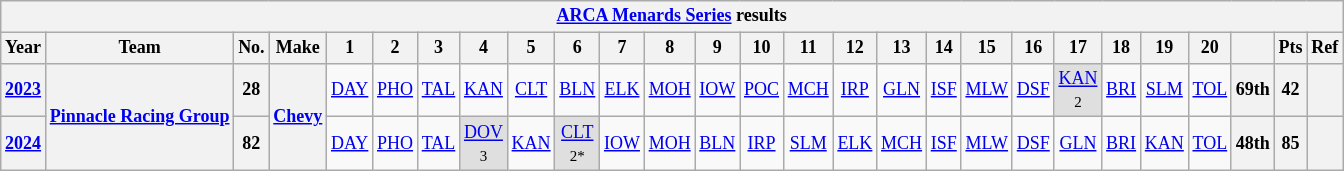<table class="wikitable" style="text-align:center; font-size:75%">
<tr>
<th colspan=27><a href='#'>ARCA Menards Series</a> results</th>
</tr>
<tr>
<th>Year</th>
<th>Team</th>
<th>No.</th>
<th>Make</th>
<th>1</th>
<th>2</th>
<th>3</th>
<th>4</th>
<th>5</th>
<th>6</th>
<th>7</th>
<th>8</th>
<th>9</th>
<th>10</th>
<th>11</th>
<th>12</th>
<th>13</th>
<th>14</th>
<th>15</th>
<th>16</th>
<th>17</th>
<th>18</th>
<th>19</th>
<th>20</th>
<th></th>
<th>Pts</th>
<th>Ref</th>
</tr>
<tr>
<th><a href='#'>2023</a></th>
<th rowspan=2><a href='#'>Pinnacle Racing Group</a></th>
<th>28</th>
<th rowspan=2><a href='#'>Chevy</a></th>
<td><a href='#'>DAY</a></td>
<td><a href='#'>PHO</a></td>
<td><a href='#'>TAL</a></td>
<td><a href='#'>KAN</a></td>
<td><a href='#'>CLT</a></td>
<td><a href='#'>BLN</a></td>
<td><a href='#'>ELK</a></td>
<td><a href='#'>MOH</a></td>
<td><a href='#'>IOW</a></td>
<td><a href='#'>POC</a></td>
<td><a href='#'>MCH</a></td>
<td><a href='#'>IRP</a></td>
<td><a href='#'>GLN</a></td>
<td><a href='#'>ISF</a></td>
<td><a href='#'>MLW</a></td>
<td><a href='#'>DSF</a></td>
<td style="background:#DFDFDF;"><a href='#'>KAN</a><br><small>2</small></td>
<td><a href='#'>BRI</a></td>
<td><a href='#'>SLM</a></td>
<td><a href='#'>TOL</a></td>
<th>69th</th>
<th>42</th>
<th></th>
</tr>
<tr>
<th><a href='#'>2024</a></th>
<th>82</th>
<td><a href='#'>DAY</a></td>
<td><a href='#'>PHO</a></td>
<td><a href='#'>TAL</a></td>
<td style="background:#DFDFDF;"><a href='#'>DOV</a><br><small>3</small></td>
<td><a href='#'>KAN</a></td>
<td style="background:#DFDFDF;"><a href='#'>CLT</a><br><small>2*</small></td>
<td><a href='#'>IOW</a></td>
<td><a href='#'>MOH</a></td>
<td><a href='#'>BLN</a></td>
<td><a href='#'>IRP</a></td>
<td><a href='#'>SLM</a></td>
<td><a href='#'>ELK</a></td>
<td><a href='#'>MCH</a></td>
<td><a href='#'>ISF</a></td>
<td><a href='#'>MLW</a></td>
<td><a href='#'>DSF</a></td>
<td><a href='#'>GLN</a></td>
<td><a href='#'>BRI</a></td>
<td><a href='#'>KAN</a></td>
<td><a href='#'>TOL</a></td>
<th>48th</th>
<th>85</th>
<th></th>
</tr>
</table>
